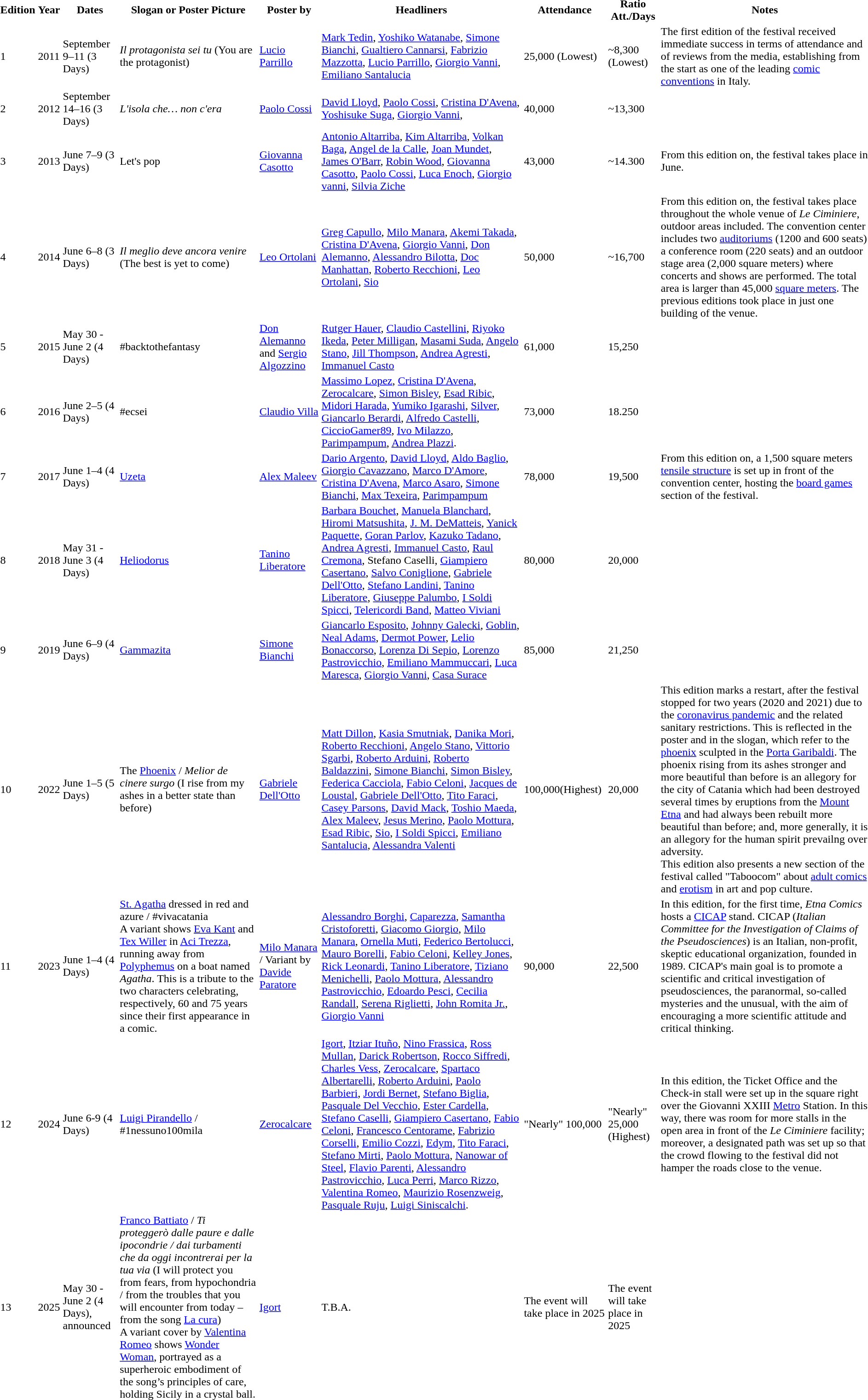<table>
<tr>
<th>Edition</th>
<th>Year</th>
<th>Dates</th>
<th>Slogan or Poster Picture</th>
<th>Poster by</th>
<th>Headliners</th>
<th>Attendance</th>
<th>Ratio Att./Days</th>
<th>Notes</th>
</tr>
<tr>
<td>1</td>
<td>2011</td>
<td>September 9–11 (3 Days)</td>
<td><em>Il protagonista sei tu</em> (You are the protagonist)</td>
<td><a href='#'>Lucio Parrillo</a></td>
<td><a href='#'>Mark Tedin</a>, <a href='#'>Yoshiko Watanabe</a>, <a href='#'>Simone Bianchi</a>, <a href='#'>Gualtiero Cannarsi</a>, <a href='#'>Fabrizio Mazzotta</a>, <a href='#'>Lucio Parrillo</a>, <a href='#'>Giorgio Vanni</a>, <a href='#'>Emiliano Santalucia</a></td>
<td>25,000 (Lowest)</td>
<td>~8,300 (Lowest)</td>
<td>The first edition of the festival received immediate success in terms of attendance and of reviews from the media, establishing from the start as one of the leading <a href='#'>comic conventions</a> in Italy.</td>
</tr>
<tr>
<td>2</td>
<td>2012</td>
<td>September 14–16 (3 Days)</td>
<td><em>L'isola che… non c'era</em></td>
<td><a href='#'>Paolo Cossi</a></td>
<td><a href='#'>David Lloyd</a>, <a href='#'>Paolo Cossi</a>, <a href='#'>Cristina D'Avena</a>, <a href='#'>Yoshisuke Suga</a>, <a href='#'>Giorgio Vanni</a>,</td>
<td>40,000</td>
<td>~13,300</td>
<td></td>
</tr>
<tr>
<td>3</td>
<td>2013</td>
<td>June 7–9 (3 Days)</td>
<td>Let's pop</td>
<td><a href='#'>Giovanna Casotto</a></td>
<td><a href='#'>Antonio Altarriba</a>, <a href='#'>Kim Altarriba</a>, <a href='#'>Volkan Baga</a>, <a href='#'>Angel de la Calle</a>, <a href='#'>Joan Mundet</a>, <a href='#'>James O'Barr</a>, <a href='#'>Robin Wood</a>, <a href='#'>Giovanna Casotto</a>, <a href='#'>Paolo Cossi</a>, <a href='#'>Luca Enoch</a>, <a href='#'>Giorgio vanni</a>, <a href='#'>Silvia Ziche</a></td>
<td>43,000</td>
<td>~14.300</td>
<td>From this edition on, the festival takes place in June.</td>
</tr>
<tr>
<td>4</td>
<td>2014</td>
<td>June 6–8 (3 Days)</td>
<td><em>Il meglio deve ancora venire</em> (The best is yet to come)</td>
<td><a href='#'>Leo Ortolani</a></td>
<td><a href='#'>Greg Capullo</a>, <a href='#'>Milo Manara</a>, <a href='#'>Akemi Takada</a>, <a href='#'>Cristina D'Avena</a>, <a href='#'>Giorgio Vanni</a>, <a href='#'>Don Alemanno</a>, <a href='#'>Alessandro Bilotta</a>, <a href='#'>Doc Manhattan</a>, <a href='#'>Roberto Recchioni</a>, <a href='#'>Leo Ortolani</a>, <a href='#'>Sio</a></td>
<td>50,000</td>
<td>~16,700</td>
<td>From this edition on, the festival takes place throughout the whole venue of <em>Le Ciminiere</em>, outdoor areas included. The convention center includes two <a href='#'>auditoriums</a> (1200 and 600 seats) a conference room (220 seats) and an outdoor stage area (2,000 square meters) where concerts and shows are performed. The total area is larger than 45,000 <a href='#'>square meters</a>. The previous editions took place in just one building of the venue.</td>
</tr>
<tr>
<td>5</td>
<td>2015</td>
<td>May 30 - June 2 (4 Days)</td>
<td>#backtothefantasy</td>
<td><a href='#'>Don Alemanno</a> and <a href='#'>Sergio Algozzino</a></td>
<td><a href='#'>Rutger Hauer</a>, <a href='#'>Claudio Castellini</a>, <a href='#'>Riyoko Ikeda</a>, <a href='#'>Peter Milligan</a>, <a href='#'>Masami Suda</a>, <a href='#'>Angelo Stano</a>, <a href='#'>Jill Thompson</a>, <a href='#'>Andrea Agresti</a>, <a href='#'>Immanuel Casto</a></td>
<td>61,000</td>
<td>15,250</td>
<td></td>
</tr>
<tr>
<td>6</td>
<td>2016</td>
<td>June 2–5 (4 Days)</td>
<td>#ecsei</td>
<td><a href='#'>Claudio Villa</a></td>
<td><a href='#'>Massimo Lopez</a>, <a href='#'>Cristina D'Avena</a>, <a href='#'>Zerocalcare</a>, <a href='#'>Simon Bisley</a>, <a href='#'>Esad Ribic</a>, <a href='#'>Midori Harada</a>, <a href='#'>Yumiko Igarashi</a>, <a href='#'>Silver</a>, <a href='#'>Giancarlo Berardi</a>, <a href='#'>Alfredo Castelli</a>, <a href='#'>CiccioGamer89</a>, <a href='#'>Ivo Milazzo</a>, <a href='#'>Parimpampum</a>, <a href='#'>Andrea Plazzi</a>.</td>
<td>73,000</td>
<td>18.250</td>
<td></td>
</tr>
<tr>
<td>7</td>
<td>2017</td>
<td>June 1–4 (4 Days)</td>
<td><a href='#'>Uzeta</a></td>
<td><a href='#'>Alex Maleev</a></td>
<td><a href='#'>Dario Argento</a>, <a href='#'>David Lloyd</a>, <a href='#'>Aldo Baglio</a>, <a href='#'>Giorgio Cavazzano</a>, <a href='#'>Marco D'Amore</a>, <a href='#'>Cristina D'Avena</a>, <a href='#'>Marco Asaro</a>, <a href='#'>Simone Bianchi</a>, <a href='#'>Max Texeira</a>, <a href='#'>Parimpampum</a></td>
<td>78,000</td>
<td>19,500</td>
<td>From this edition on, a 1,500 square meters <a href='#'>tensile structure</a> is set up in front of the convention center, hosting the <a href='#'>board games</a> section of the festival.</td>
</tr>
<tr>
<td>8</td>
<td>2018</td>
<td>May 31 - June 3 (4 Days)</td>
<td><a href='#'>Heliodorus</a></td>
<td><a href='#'>Tanino Liberatore</a></td>
<td><a href='#'>Barbara Bouchet</a>, <a href='#'>Manuela Blanchard</a>, <a href='#'>Hiromi Matsushita</a>, <a href='#'>J. M. DeMatteis</a>, <a href='#'>Yanick Paquette</a>, <a href='#'>Goran Parlov</a>, <a href='#'>Kazuko Tadano</a>, <a href='#'>Andrea Agresti</a>, <a href='#'>Immanuel Casto</a>, <a href='#'>Raul Cremona</a>, Stefano Caselli, <a href='#'>Giampiero Casertano</a>, <a href='#'>Salvo Coniglione</a>, <a href='#'>Gabriele Dell'Otto</a>, <a href='#'>Stefano Landini</a>, <a href='#'>Tanino Liberatore</a>, <a href='#'>Giuseppe Palumbo</a>, <a href='#'>I Soldi Spicci</a>, <a href='#'>Telericordi Band</a>, <a href='#'>Matteo Viviani</a></td>
<td>80,000</td>
<td>20,000</td>
<td></td>
</tr>
<tr>
<td>9</td>
<td>2019</td>
<td>June 6–9 (4 Days)</td>
<td><a href='#'>Gammazita</a></td>
<td><a href='#'>Simone Bianchi</a></td>
<td><a href='#'>Giancarlo Esposito</a>, <a href='#'>Johnny Galecki</a>, <a href='#'>Goblin</a>, <a href='#'>Neal Adams</a>, <a href='#'>Dermot Power</a>, <a href='#'>Lelio Bonaccorso</a>, <a href='#'>Lorenza Di Sepio</a>, <a href='#'>Lorenzo Pastrovicchio</a>, <a href='#'>Emiliano Mammuccari</a>, <a href='#'>Luca Maresca</a>, <a href='#'>Giorgio Vanni</a>, <a href='#'>Casa Surace</a></td>
<td>85,000</td>
<td>21,250</td>
<td></td>
</tr>
<tr>
<td>10</td>
<td>2022</td>
<td>June 1–5 (5 Days)</td>
<td>The <a href='#'>Phoenix</a> / <em>Melior de cinere surgo</em> (I rise from my ashes in a better state than before)</td>
<td><a href='#'>Gabriele Dell'Otto</a></td>
<td><a href='#'>Matt Dillon</a>, <a href='#'>Kasia Smutniak</a>, <a href='#'>Danika Mori</a>, <a href='#'>Roberto Recchioni</a>, <a href='#'>Angelo Stano</a>, <a href='#'>Vittorio Sgarbi</a>, <a href='#'>Roberto Arduini</a>, <a href='#'>Roberto Baldazzini</a>, <a href='#'>Simone Bianchi</a>, <a href='#'>Simon Bisley</a>, <a href='#'>Federica Cacciola</a>, <a href='#'>Fabio Celoni</a>, <a href='#'>Jacques de Loustal</a>, <a href='#'>Gabriele Dell'Otto</a>, <a href='#'>Tito Faraci</a>, <a href='#'>Casey Parsons</a>, <a href='#'>David Mack</a>, <a href='#'>Toshio Maeda</a>, <a href='#'>Alex Maleev</a>, <a href='#'>Jesus Merino</a>, <a href='#'>Paolo Mottura</a>, <a href='#'>Esad Ribic</a>, <a href='#'>Sio</a>, <a href='#'>I Soldi Spicci</a>, <a href='#'>Emiliano Santalucia</a>, <a href='#'>Alessandra Valenti</a></td>
<td>100,000(Highest)</td>
<td>20,000</td>
<td>This edition marks a restart, after the festival stopped for two years (2020 and 2021) due to the <a href='#'>coronavirus pandemic</a> and the related sanitary restrictions. This is reflected in the poster and in the slogan, which refer to the <a href='#'>phoenix</a> sculpted in the <a href='#'>Porta Garibaldi</a>. The phoenix rising from its ashes stronger and more beautiful than before is an allegory for the city of Catania which had been destroyed several times by eruptions from the <a href='#'>Mount Etna</a> and had always been rebuilt more beautiful than before; and, more generally, it is an allegory for the human spirit prevailng over adversity.<br>This edition also presents a new section of the festival called "Taboocom" about <a href='#'>adult comics</a> and <a href='#'>erotism</a> in art and pop culture.</td>
</tr>
<tr>
<td>11</td>
<td>2023</td>
<td>June 1–4 (4 Days)</td>
<td><a href='#'>St. Agatha</a> dressed in red and azure / #vivacatania<br>A variant shows <a href='#'>Eva Kant</a> and <a href='#'>Tex Willer</a> in <a href='#'>Aci Trezza</a>, running away from <a href='#'>Polyphemus</a> on a boat named <em>Agatha</em>. This is a tribute to the two characters celebrating, respectively, 60 and 75 years since their first appearance in a comic.</td>
<td><a href='#'>Milo Manara</a> / Variant by <a href='#'>Davide Paratore</a></td>
<td><a href='#'>Alessandro Borghi</a>, <a href='#'>Caparezza</a>, <a href='#'>Samantha Cristoforetti</a>, <a href='#'>Giacomo Giorgio</a>, <a href='#'>Milo Manara</a>, <a href='#'>Ornella Muti</a>, <a href='#'>Federico Bertolucci</a>, <a href='#'>Mauro Borelli</a>, <a href='#'>Fabio Celoni</a>, <a href='#'>Kelley Jones</a>, <a href='#'>Rick Leonardi</a>, <a href='#'>Tanino Liberatore</a>, <a href='#'>Tiziano Menichelli</a>, <a href='#'>Paolo Mottura</a>, <a href='#'>Alessandro Pastrovicchio</a>, <a href='#'>Edoardo Pesci</a>, <a href='#'>Cecilia Randall</a>, <a href='#'>Serena Riglietti</a>, <a href='#'>John Romita Jr.</a>, <a href='#'>Giorgio Vanni</a></td>
<td>90,000</td>
<td>22,500</td>
<td>In this edition, for the first time, <em>Etna Comics</em> hosts a <a href='#'>CICAP</a> stand. CICAP (<em>Italian Committee for the Investigation of Claims of the Pseudosciences</em>) is an Italian, non-profit, skeptic educational organization, founded in 1989. CICAP's main goal is to promote a scientific and critical investigation of pseudosciences, the paranormal, so-called mysteries and the unusual, with the aim of encouraging a more scientific attitude and critical thinking.</td>
</tr>
<tr>
<td>12</td>
<td>2024</td>
<td>June 6-9 (4 Days)</td>
<td><a href='#'>Luigi Pirandello</a> / #1nessuno100mila</td>
<td><a href='#'>Zerocalcare</a></td>
<td><a href='#'>Igort</a>, <a href='#'>Itziar Ituño</a>, <a href='#'>Nino Frassica</a>, <a href='#'>Ross Mullan</a>, <a href='#'>Darick Robertson</a>, <a href='#'>Rocco Siffredi</a>, <a href='#'>Charles Vess</a>, <a href='#'>Zerocalcare</a>, <a href='#'>Spartaco Albertarelli</a>, <a href='#'>Roberto Arduini</a>, <a href='#'>Paolo Barbieri</a>, <a href='#'>Jordi Bernet</a>, <a href='#'>Stefano Biglia</a>, <a href='#'>Pasquale Del Vecchio</a>, <a href='#'>Ester Cardella</a>, <a href='#'>Stefano Caselli</a>, <a href='#'>Giampiero Casertano</a>, <a href='#'>Fabio Celoni</a>, <a href='#'>Francesco Centorame</a>, <a href='#'>Fabrizio Corselli</a>, <a href='#'>Emilio Cozzi</a>, <a href='#'>Edym</a>, <a href='#'>Tito Faraci</a>, <a href='#'>Stefano Mirti</a>, <a href='#'>Paolo Mottura</a>, <a href='#'>Nanowar of Steel</a>, <a href='#'>Flavio Parenti</a>, <a href='#'>Alessandro Pastrovicchio</a>, <a href='#'>Luca Perri</a>, <a href='#'>Marco Rizzo</a>, <a href='#'>Valentina Romeo</a>, <a href='#'>Maurizio Rosenzweig</a>, <a href='#'>Pasquale Ruju</a>, <a href='#'>Luigi Siniscalchi</a>.</td>
<td>"Nearly" 100,000</td>
<td>"Nearly" 25,000 (Highest)</td>
<td>In this edition, the Ticket Office and the Check-in stall were set up in the square right over the Giovanni XXIII <a href='#'>Metro</a> Station. In this way, there was room for more stalls in the open area in front of the <em>Le Ciminiere</em> facility; moreover, a designated path was set up so that the crowd flowing to the festival did not hamper the roads close to the venue.</td>
</tr>
<tr>
<td>13</td>
<td>2025</td>
<td>May 30 - June 2 (4 Days), announced</td>
<td><a href='#'>Franco Battiato</a> / <em>Ti proteggerò dalle paure e dalle ipocondrie / dai turbamenti che da oggi incontrerai per la tua via</em> (I will protect you from fears, from hypochondria / from the troubles that you will encounter from today – from the song <a href='#'>La cura</a>)<br>A variant cover by <a href='#'>Valentina Romeo</a> shows <a href='#'>Wonder Woman</a>, portrayed as a superheroic embodiment of the song’s principles of care, holding Sicily in a crystal ball.</td>
<td><a href='#'>Igort</a></td>
<td>T.B.A.</td>
<td>The event will take place in 2025</td>
<td>The event will take place in 2025</td>
<td></td>
</tr>
</table>
